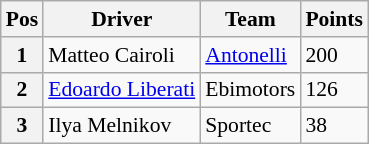<table class="wikitable" style="font-size: 90%">
<tr>
<th>Pos</th>
<th>Driver</th>
<th>Team</th>
<th>Points</th>
</tr>
<tr>
<th>1</th>
<td> Matteo Cairoli</td>
<td><a href='#'>Antonelli</a></td>
<td>200</td>
</tr>
<tr>
<th>2</th>
<td> <a href='#'>Edoardo Liberati</a></td>
<td>Ebimotors</td>
<td>126</td>
</tr>
<tr>
<th>3</th>
<td> Ilya Melnikov</td>
<td>Sportec</td>
<td>38</td>
</tr>
</table>
